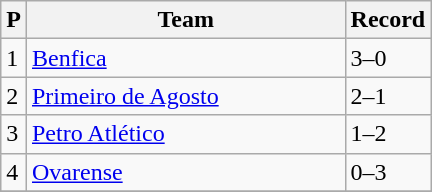<table class="wikitable">
<tr>
<th>P</th>
<th width=205>Team</th>
<th>Record</th>
</tr>
<tr>
<td>1</td>
<td> <a href='#'>Benfica</a></td>
<td>3–0</td>
</tr>
<tr>
<td>2</td>
<td> <a href='#'>Primeiro de Agosto</a></td>
<td>2–1</td>
</tr>
<tr>
<td>3</td>
<td> <a href='#'>Petro Atlético</a></td>
<td>1–2</td>
</tr>
<tr>
<td>4</td>
<td> <a href='#'>Ovarense</a></td>
<td>0–3</td>
</tr>
<tr>
</tr>
</table>
